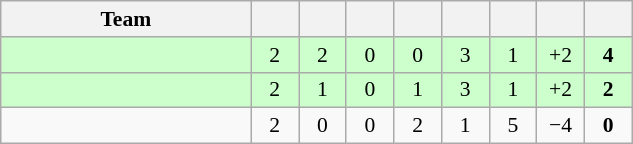<table class="wikitable" style="text-align: center; font-size:90% ">
<tr>
<th width=160>Team</th>
<th width=25></th>
<th width=25></th>
<th width=25></th>
<th width=25></th>
<th width=25></th>
<th width=25></th>
<th width=25></th>
<th width=25></th>
</tr>
<tr bgcolor="ccffcc">
<td align=left></td>
<td>2</td>
<td>2</td>
<td>0</td>
<td>0</td>
<td>3</td>
<td>1</td>
<td>+2</td>
<td><strong>4</strong></td>
</tr>
<tr bgcolor="ccffcc">
<td align=left></td>
<td>2</td>
<td>1</td>
<td>0</td>
<td>1</td>
<td>3</td>
<td>1</td>
<td>+2</td>
<td><strong>2</strong></td>
</tr>
<tr>
<td align=left></td>
<td>2</td>
<td>0</td>
<td>0</td>
<td>2</td>
<td>1</td>
<td>5</td>
<td>−4</td>
<td><strong>0</strong></td>
</tr>
</table>
